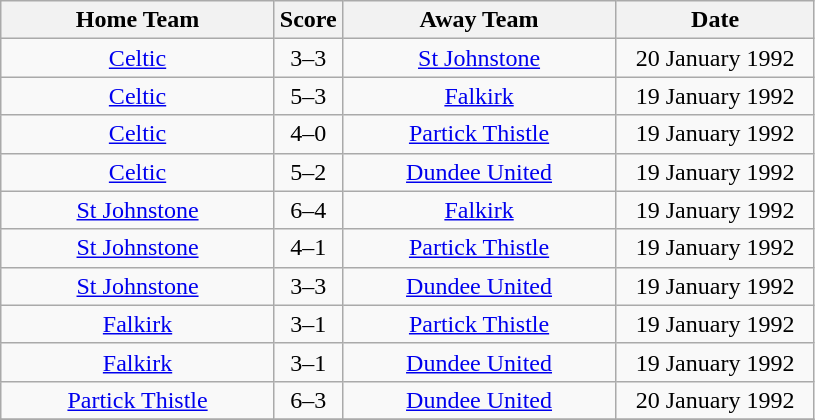<table class="wikitable" style="text-align:center;">
<tr>
<th width=175>Home Team</th>
<th width=20>Score</th>
<th width=175>Away Team</th>
<th width= 125>Date</th>
</tr>
<tr>
<td><a href='#'>Celtic</a></td>
<td>3–3 </td>
<td><a href='#'>St Johnstone</a></td>
<td>20 January 1992</td>
</tr>
<tr>
<td><a href='#'>Celtic</a></td>
<td>5–3</td>
<td><a href='#'>Falkirk</a></td>
<td>19 January 1992</td>
</tr>
<tr>
<td><a href='#'>Celtic</a></td>
<td>4–0</td>
<td><a href='#'>Partick Thistle</a></td>
<td>19 January 1992</td>
</tr>
<tr>
<td><a href='#'>Celtic</a></td>
<td>5–2</td>
<td><a href='#'>Dundee United</a></td>
<td>19 January 1992</td>
</tr>
<tr>
<td><a href='#'>St Johnstone</a></td>
<td>6–4</td>
<td><a href='#'>Falkirk</a></td>
<td>19 January 1992</td>
</tr>
<tr>
<td><a href='#'>St Johnstone</a></td>
<td>4–1</td>
<td><a href='#'>Partick Thistle</a></td>
<td>19 January 1992</td>
</tr>
<tr>
<td><a href='#'>St Johnstone</a></td>
<td>3–3 </td>
<td><a href='#'>Dundee United</a></td>
<td>19 January 1992</td>
</tr>
<tr>
<td><a href='#'>Falkirk</a></td>
<td>3–1</td>
<td><a href='#'>Partick Thistle</a></td>
<td>19 January 1992</td>
</tr>
<tr>
<td><a href='#'>Falkirk</a></td>
<td>3–1</td>
<td><a href='#'>Dundee United</a></td>
<td>19 January 1992</td>
</tr>
<tr>
<td><a href='#'>Partick Thistle</a></td>
<td>6–3</td>
<td><a href='#'>Dundee United</a></td>
<td>20 January 1992</td>
</tr>
<tr>
</tr>
</table>
